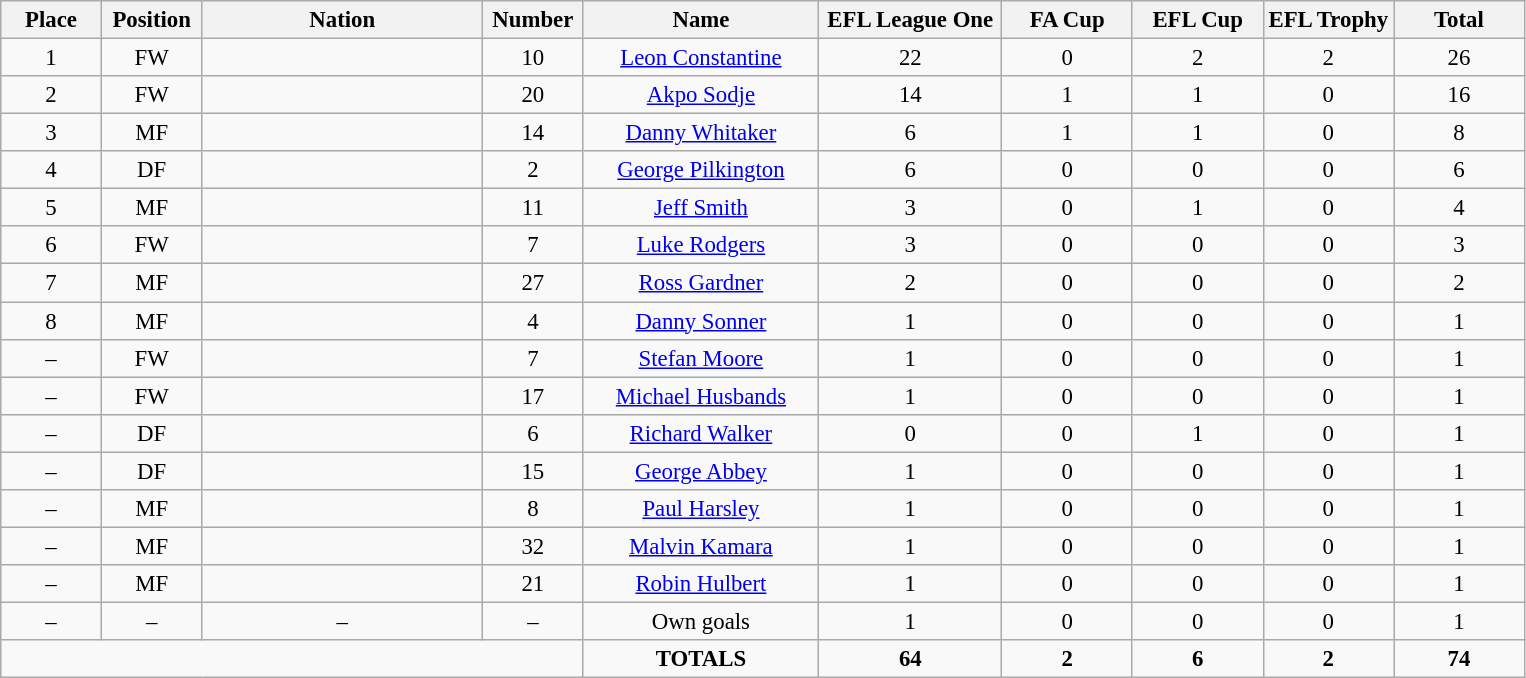<table class="wikitable" style="font-size: 95%; text-align: center;">
<tr>
<th width=60>Place</th>
<th width=60>Position</th>
<th width=180>Nation</th>
<th width=60>Number</th>
<th width=150>Name</th>
<th width=115>EFL League One</th>
<th width=80>FA Cup</th>
<th width=80>EFL Cup</th>
<th width=80>EFL Trophy</th>
<th width=80>Total</th>
</tr>
<tr>
<td>1</td>
<td>FW</td>
<td></td>
<td>10</td>
<td><a href='#'>Leon Constantine</a></td>
<td>22</td>
<td>0</td>
<td>2</td>
<td>2</td>
<td>26</td>
</tr>
<tr>
<td>2</td>
<td>FW</td>
<td></td>
<td>20</td>
<td><a href='#'>Akpo Sodje</a></td>
<td>14</td>
<td>1</td>
<td>1</td>
<td>0</td>
<td>16</td>
</tr>
<tr>
<td>3</td>
<td>MF</td>
<td></td>
<td>14</td>
<td><a href='#'>Danny Whitaker</a></td>
<td>6</td>
<td>1</td>
<td>1</td>
<td>0</td>
<td>8</td>
</tr>
<tr>
<td>4</td>
<td>DF</td>
<td></td>
<td>2</td>
<td><a href='#'>George Pilkington</a></td>
<td>6</td>
<td>0</td>
<td>0</td>
<td>0</td>
<td>6</td>
</tr>
<tr>
<td>5</td>
<td>MF</td>
<td></td>
<td>11</td>
<td><a href='#'>Jeff Smith</a></td>
<td>3</td>
<td>0</td>
<td>1</td>
<td>0</td>
<td>4</td>
</tr>
<tr>
<td>6</td>
<td>FW</td>
<td></td>
<td>7</td>
<td><a href='#'>Luke Rodgers</a></td>
<td>3</td>
<td>0</td>
<td>0</td>
<td>0</td>
<td>3</td>
</tr>
<tr>
<td>7</td>
<td>MF</td>
<td></td>
<td>27</td>
<td><a href='#'>Ross Gardner</a></td>
<td>2</td>
<td>0</td>
<td>0</td>
<td>0</td>
<td>2</td>
</tr>
<tr>
<td>8</td>
<td>MF</td>
<td></td>
<td>4</td>
<td><a href='#'>Danny Sonner</a></td>
<td>1</td>
<td>0</td>
<td>0</td>
<td>0</td>
<td>1</td>
</tr>
<tr>
<td>–</td>
<td>FW</td>
<td></td>
<td>7</td>
<td><a href='#'>Stefan Moore</a></td>
<td>1</td>
<td>0</td>
<td>0</td>
<td>0</td>
<td>1</td>
</tr>
<tr>
<td>–</td>
<td>FW</td>
<td></td>
<td>17</td>
<td><a href='#'>Michael Husbands</a></td>
<td>1</td>
<td>0</td>
<td>0</td>
<td>0</td>
<td>1</td>
</tr>
<tr>
<td>–</td>
<td>DF</td>
<td></td>
<td>6</td>
<td><a href='#'>Richard Walker</a></td>
<td>0</td>
<td>0</td>
<td>1</td>
<td>0</td>
<td>1</td>
</tr>
<tr>
<td>–</td>
<td>DF</td>
<td></td>
<td>15</td>
<td><a href='#'>George Abbey</a></td>
<td>1</td>
<td>0</td>
<td>0</td>
<td>0</td>
<td>1</td>
</tr>
<tr>
<td>–</td>
<td>MF</td>
<td></td>
<td>8</td>
<td><a href='#'>Paul Harsley</a></td>
<td>1</td>
<td>0</td>
<td>0</td>
<td>0</td>
<td>1</td>
</tr>
<tr>
<td>–</td>
<td>MF</td>
<td></td>
<td>32</td>
<td><a href='#'>Malvin Kamara</a></td>
<td>1</td>
<td>0</td>
<td>0</td>
<td>0</td>
<td>1</td>
</tr>
<tr>
<td>–</td>
<td>MF</td>
<td></td>
<td>21</td>
<td><a href='#'>Robin Hulbert</a></td>
<td>1</td>
<td>0</td>
<td>0</td>
<td>0</td>
<td>1</td>
</tr>
<tr>
<td>–</td>
<td>–</td>
<td>–</td>
<td>–</td>
<td>Own goals</td>
<td>1</td>
<td>0</td>
<td>0</td>
<td>0</td>
<td>1</td>
</tr>
<tr>
<td colspan="4"></td>
<td><strong>TOTALS</strong></td>
<td><strong>64</strong></td>
<td><strong>2</strong></td>
<td><strong>6</strong></td>
<td><strong>2</strong></td>
<td><strong>74</strong></td>
</tr>
</table>
